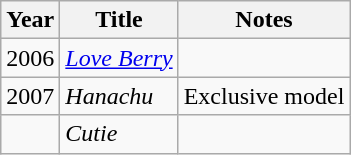<table class="wikitable">
<tr>
<th>Year</th>
<th>Title</th>
<th>Notes</th>
</tr>
<tr>
<td>2006</td>
<td><em><a href='#'>Love Berry</a></em></td>
<td></td>
</tr>
<tr>
<td>2007</td>
<td><em>Hanachu</em></td>
<td>Exclusive model</td>
</tr>
<tr>
<td></td>
<td><em>Cutie</em></td>
<td></td>
</tr>
</table>
